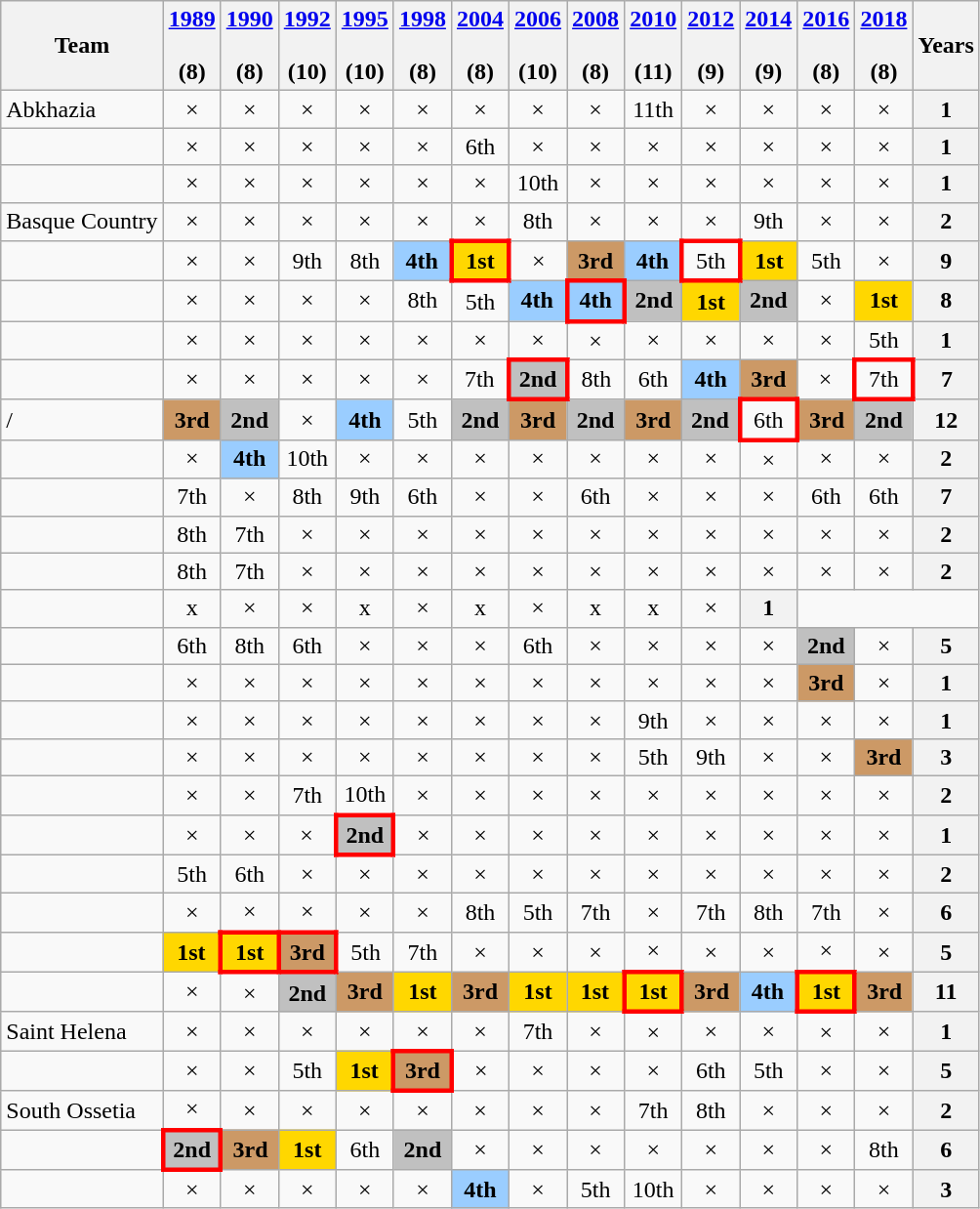<table class="wikitable" style="text-align: center">
<tr>
<th>Team</th>
<th><a href='#'>1989</a><br><br>(8)</th>
<th><a href='#'>1990</a><br><br>(8)</th>
<th><a href='#'>1992</a><br><br>(10)</th>
<th><a href='#'>1995</a><br><br>(10)</th>
<th><a href='#'>1998</a><br><br>(8)</th>
<th><a href='#'>2004</a><br><br>(8)</th>
<th><a href='#'>2006</a><br><br>(10)</th>
<th><a href='#'>2008</a><br><br>(8)</th>
<th><a href='#'>2010</a><br><br>(11)</th>
<th><a href='#'>2012</a><br><br>(9)</th>
<th><a href='#'>2014</a><br><br>(9)</th>
<th><a href='#'>2016</a><br><br>(8)</th>
<th><a href='#'>2018</a><br><br>(8)</th>
<th>Years</th>
</tr>
<tr>
<td align=left> Abkhazia</td>
<td>×</td>
<td>×</td>
<td>×</td>
<td>×</td>
<td>×</td>
<td>×</td>
<td>×</td>
<td>×</td>
<td>11th</td>
<td>×</td>
<td>×</td>
<td>×</td>
<td>×</td>
<th>1</th>
</tr>
<tr>
<td align=left></td>
<td>×</td>
<td>×</td>
<td>×</td>
<td>×</td>
<td>×</td>
<td>6th</td>
<td>×</td>
<td>×</td>
<td>×</td>
<td>×</td>
<td>×</td>
<td>×</td>
<td>×</td>
<th>1</th>
</tr>
<tr>
<td align=left></td>
<td>×</td>
<td>×</td>
<td>×</td>
<td>×</td>
<td>×</td>
<td>×</td>
<td>10th</td>
<td>×</td>
<td>×</td>
<td>×</td>
<td>×</td>
<td>×</td>
<td>×</td>
<th>1</th>
</tr>
<tr>
<td align=left> Basque Country</td>
<td>×</td>
<td>×</td>
<td>×</td>
<td>×</td>
<td>×</td>
<td>×</td>
<td>8th</td>
<td>×</td>
<td>×</td>
<td>×</td>
<td>9th</td>
<td>×</td>
<td>×</td>
<th>2</th>
</tr>
<tr>
<td align=left></td>
<td>×</td>
<td>×</td>
<td>9th</td>
<td>8th</td>
<td bgcolor=#9acdff><strong>4th</strong></td>
<td bgcolor=Gold style="border:3px solid red"><strong>1st</strong></td>
<td>×</td>
<td bgcolor=#cc9966><strong>3rd</strong></td>
<td bgcolor=#9acdff><strong>4th</strong></td>
<td style="border:3px solid red">5th</td>
<td bgcolor=Gold><strong>1st</strong></td>
<td>5th</td>
<td>×</td>
<th>9</th>
</tr>
<tr>
<td align=left></td>
<td>×</td>
<td>×</td>
<td>×</td>
<td>×</td>
<td>8th</td>
<td>5th</td>
<td bgcolor=#9acdff><strong>4th</strong></td>
<td bgcolor=#9acdff style="border:3px solid red"><strong>4th</strong></td>
<td bgcolor=Silver><strong>2nd</strong></td>
<td bgcolor=Gold><strong>1st</strong></td>
<td bgcolor=Silver><strong>2nd</strong></td>
<td>×</td>
<td bgcolor=Gold><strong>1st</strong></td>
<th>8</th>
</tr>
<tr>
<td align=left></td>
<td>×</td>
<td>×</td>
<td>×</td>
<td>×</td>
<td>×</td>
<td>×</td>
<td>×</td>
<td>×</td>
<td>×</td>
<td>×</td>
<td>×</td>
<td>×</td>
<td>5th</td>
<th>1</th>
</tr>
<tr>
<td align=left></td>
<td>×</td>
<td>×</td>
<td>×</td>
<td>×</td>
<td>×</td>
<td>7th</td>
<td bgcolor=Silver style="border:3px solid red"><strong>2nd</strong></td>
<td>8th</td>
<td>6th</td>
<td bgcolor=#9acdff><strong>4th</strong></td>
<td bgcolor=#cc9966><strong>3rd</strong></td>
<td>×</td>
<td style="border:3px solid red">7th</td>
<th>7</th>
</tr>
<tr>
<td align=left>/<br><em></em></td>
<td bgcolor=#cc9966><strong>3rd</strong></td>
<td bgcolor=Silver><strong>2nd</strong></td>
<td>×</td>
<td bgcolor=#9acdff><strong>4th</strong></td>
<td>5th</td>
<td bgcolor=Silver><strong>2nd</strong></td>
<td bgcolor=#cc9966><strong>3rd</strong></td>
<td bgcolor=Silver><strong>2nd</strong></td>
<td bgcolor=#cc9966><strong>3rd</strong></td>
<td bgcolor=Silver><strong>2nd</strong></td>
<td style="border:3px solid red">6th</td>
<td bgcolor=#cc9966><strong>3rd</strong></td>
<td bgcolor=Silver><strong>2nd</strong></td>
<th>12</th>
</tr>
<tr>
<td align=left></td>
<td>×</td>
<td bgcolor=#9acdff><strong>4th</strong></td>
<td>10th</td>
<td>×</td>
<td>×</td>
<td>×</td>
<td>×</td>
<td>×</td>
<td>×</td>
<td>×</td>
<td>×</td>
<td>×</td>
<td>×</td>
<th>2</th>
</tr>
<tr>
<td align=left></td>
<td>7th</td>
<td>×</td>
<td>8th</td>
<td>9th</td>
<td>6th</td>
<td>×</td>
<td>×</td>
<td>6th</td>
<td>×</td>
<td>×</td>
<td>×</td>
<td>6th</td>
<td>6th</td>
<th>7</th>
</tr>
<tr>
<td align=left></td>
<td>8th</td>
<td>7th</td>
<td>×</td>
<td>×</td>
<td>×</td>
<td>×</td>
<td>×</td>
<td>×</td>
<td>×</td>
<td>×</td>
<td>×</td>
<td>×</td>
<td>×</td>
<th>2</th>
</tr>
<tr>
<td align=left></td>
<td>8th</td>
<td>7th</td>
<td>×</td>
<td>×</td>
<td>×</td>
<td>×</td>
<td>×</td>
<td>×</td>
<td>×</td>
<td>×</td>
<td>×</td>
<td>×</td>
<td>×</td>
<th>2</th>
</tr>
<tr>
<td align=left></td>
<td>x</td>
<td>×</td>
<td>×</td>
<td>x</td>
<td>×</td>
<td>x</td>
<td>×</td>
<td>x</td>
<td>x</td>
<td>×</td>
<th>1</th>
</tr>
<tr>
<td align=left></td>
<td>6th</td>
<td>8th</td>
<td>6th</td>
<td>×</td>
<td>×</td>
<td>×</td>
<td>6th</td>
<td>×</td>
<td>×</td>
<td>×</td>
<td>×</td>
<td bgcolor=Silver><strong>2nd</strong></td>
<td>×</td>
<th>5</th>
</tr>
<tr>
<td align=left></td>
<td>×</td>
<td>×</td>
<td>×</td>
<td>×</td>
<td>×</td>
<td>×</td>
<td>×</td>
<td>×</td>
<td>×</td>
<td>×</td>
<td>×</td>
<td bgcolor=#cc9966><strong>3rd</strong></td>
<td>×</td>
<th>1</th>
</tr>
<tr>
<td align=left></td>
<td>×</td>
<td>×</td>
<td>×</td>
<td>×</td>
<td>×</td>
<td>×</td>
<td>×</td>
<td>×</td>
<td>9th</td>
<td>×</td>
<td>×</td>
<td>×</td>
<td>×</td>
<th>1</th>
</tr>
<tr>
<td align=left></td>
<td>×</td>
<td>×</td>
<td>×</td>
<td>×</td>
<td>×</td>
<td>×</td>
<td>×</td>
<td>×</td>
<td>5th</td>
<td>9th</td>
<td>×</td>
<td>×</td>
<td bgcolor=#cc9966><strong>3rd</strong></td>
<th>3</th>
</tr>
<tr>
<td align=left></td>
<td>×</td>
<td>×</td>
<td>7th</td>
<td>10th</td>
<td>×</td>
<td>×</td>
<td>×</td>
<td>×</td>
<td>×</td>
<td>×</td>
<td>×</td>
<td>×</td>
<td>×</td>
<th>2</th>
</tr>
<tr>
<td align=left></td>
<td>×</td>
<td>×</td>
<td>×</td>
<td bgcolor=Silver style="border:3px solid red"><strong>2nd</strong></td>
<td>×</td>
<td>×</td>
<td>×</td>
<td>×</td>
<td>×</td>
<td>×</td>
<td>×</td>
<td>×</td>
<td>×</td>
<th>1</th>
</tr>
<tr>
<td align=left></td>
<td>5th</td>
<td>6th</td>
<td>×</td>
<td>×</td>
<td>×</td>
<td>×</td>
<td>×</td>
<td>×</td>
<td>×</td>
<td>×</td>
<td>×</td>
<td>×</td>
<td>×</td>
<th>2</th>
</tr>
<tr>
<td align=left></td>
<td>×</td>
<td>×</td>
<td>×</td>
<td>×</td>
<td>×</td>
<td>8th</td>
<td>5th</td>
<td>7th</td>
<td>×</td>
<td>7th</td>
<td>8th</td>
<td>7th</td>
<td>×</td>
<th>6</th>
</tr>
<tr>
<td align=left></td>
<td bgcolor=Gold><strong>1st</strong></td>
<td bgcolor=Gold style="border:3px solid red"><strong>1st</strong></td>
<td bgcolor=#cc9966 style="border:3px solid red"><strong>3rd</strong></td>
<td>5th</td>
<td>7th</td>
<td>×</td>
<td>×</td>
<td>×</td>
<td>×</td>
<td>×</td>
<td>×</td>
<td>×</td>
<td>×</td>
<th>5</th>
</tr>
<tr>
<td align=left></td>
<td>×</td>
<td>×</td>
<td bgcolor=Silver><strong>2nd</strong></td>
<td bgcolor=#cc9966><strong>3rd</strong></td>
<td bgcolor=Gold><strong>1st</strong></td>
<td bgcolor=#cc9966><strong>3rd</strong></td>
<td bgcolor=Gold><strong>1st</strong></td>
<td bgcolor=Gold><strong>1st</strong></td>
<td bgcolor=Gold style="border:3px solid red"><strong>1st</strong></td>
<td bgcolor=#cc9966><strong>3rd</strong></td>
<td bgcolor=#9acdff><strong>4th</strong></td>
<td bgcolor=Gold style="border:3px solid red"><strong>1st</strong></td>
<td bgcolor=#cc9966><strong>3rd</strong></td>
<th>11</th>
</tr>
<tr>
<td align=left> Saint Helena</td>
<td>×</td>
<td>×</td>
<td>×</td>
<td>×</td>
<td>×</td>
<td>×</td>
<td>7th</td>
<td>×</td>
<td>×</td>
<td>×</td>
<td>×</td>
<td>×</td>
<td>×</td>
<th>1</th>
</tr>
<tr>
<td align=left></td>
<td>×</td>
<td>×</td>
<td>5th</td>
<td bgcolor=Gold><strong>1st</strong></td>
<td bgcolor=#cc9966 style="border:3px solid red"><strong>3rd</strong></td>
<td>×</td>
<td>×</td>
<td>×</td>
<td>×</td>
<td>6th</td>
<td>5th</td>
<td>×</td>
<td>×</td>
<th>5</th>
</tr>
<tr>
<td align=left> South Ossetia</td>
<td>×</td>
<td>×</td>
<td>×</td>
<td>×</td>
<td>×</td>
<td>×</td>
<td>×</td>
<td>×</td>
<td>7th</td>
<td>8th</td>
<td>×</td>
<td>×</td>
<td>×</td>
<th>2</th>
</tr>
<tr>
<td align=left></td>
<td bgcolor=Silver style="border:3px solid red"><strong>2nd</strong></td>
<td bgcolor=#cc9966><strong>3rd</strong></td>
<td bgcolor=Gold><strong>1st</strong></td>
<td>6th</td>
<td bgcolor=Silver><strong>2nd</strong></td>
<td>×</td>
<td>×</td>
<td>×</td>
<td>×</td>
<td>×</td>
<td>×</td>
<td>×</td>
<td>8th</td>
<th>6</th>
</tr>
<tr>
<td align=left></td>
<td>×</td>
<td>×</td>
<td>×</td>
<td>×</td>
<td>×</td>
<td bgcolor=#9acdff><strong>4th</strong></td>
<td>×</td>
<td>5th</td>
<td>10th</td>
<td>×</td>
<td>×</td>
<td>×</td>
<td>×</td>
<th>3</th>
</tr>
</table>
